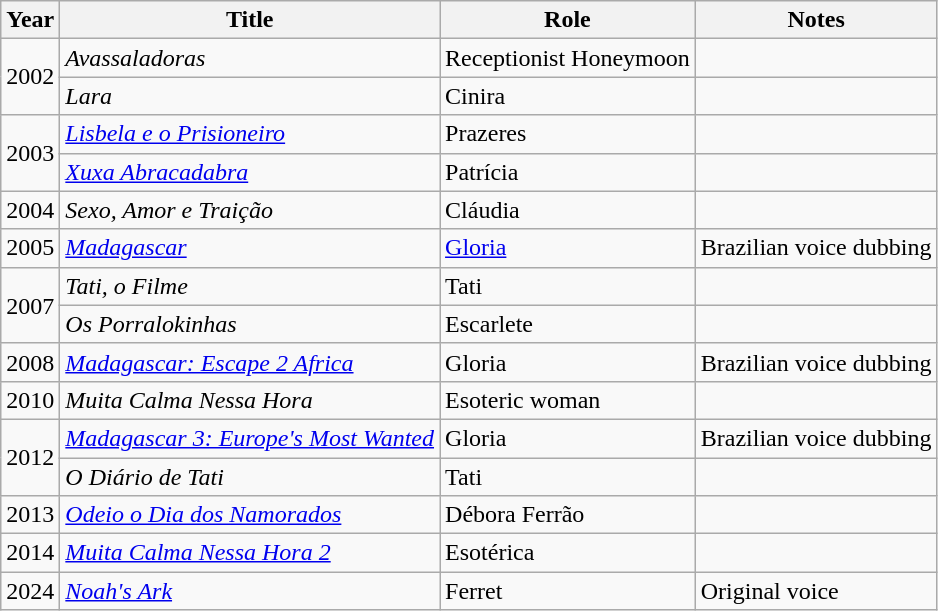<table class="wikitable plainrowheaders">
<tr>
<th>Year</th>
<th>Title</th>
<th>Role</th>
<th>Notes</th>
</tr>
<tr>
<td rowspan="2">2002</td>
<td><em>Avassaladoras</em></td>
<td>Receptionist Honeymoon</td>
<td></td>
</tr>
<tr>
<td><em>Lara</em></td>
<td>Cinira</td>
<td></td>
</tr>
<tr>
<td rowspan="2">2003</td>
<td><em><a href='#'>Lisbela e o Prisioneiro</a></em></td>
<td>Prazeres</td>
<td></td>
</tr>
<tr>
<td><em><a href='#'>Xuxa Abracadabra</a></em></td>
<td>Patrícia</td>
<td></td>
</tr>
<tr>
<td>2004</td>
<td><em>Sexo, Amor e Traição</em></td>
<td>Cláudia</td>
<td></td>
</tr>
<tr>
<td>2005</td>
<td><em><a href='#'>Madagascar</a></em></td>
<td><a href='#'>Gloria</a></td>
<td>Brazilian voice dubbing</td>
</tr>
<tr>
<td rowspan="2">2007</td>
<td><em>Tati, o Filme</em></td>
<td>Tati</td>
<td></td>
</tr>
<tr>
<td><em>Os Porralokinhas</em></td>
<td>Escarlete</td>
<td></td>
</tr>
<tr>
<td>2008</td>
<td><a href='#'><em>Madagascar: Escape 2 Africa</em></a></td>
<td>Gloria</td>
<td>Brazilian voice dubbing</td>
</tr>
<tr>
<td>2010</td>
<td><em>Muita Calma Nessa Hora</em></td>
<td>Esoteric woman</td>
<td></td>
</tr>
<tr>
<td rowspan="2">2012</td>
<td><em><a href='#'>Madagascar 3: Europe's Most Wanted</a></em></td>
<td>Gloria</td>
<td>Brazilian voice dubbing</td>
</tr>
<tr>
<td><em>O Diário de Tati</em></td>
<td>Tati</td>
<td></td>
</tr>
<tr>
<td>2013</td>
<td><em><a href='#'>Odeio o Dia dos Namorados</a></em></td>
<td>Débora Ferrão</td>
<td></td>
</tr>
<tr>
<td>2014</td>
<td><a href='#'><em>Muita Calma Nessa Hora 2</em></a></td>
<td>Esotérica</td>
<td></td>
</tr>
<tr>
<td>2024</td>
<td><em><a href='#'>Noah's Ark</a></em></td>
<td>Ferret</td>
<td>Original voice</td>
</tr>
</table>
